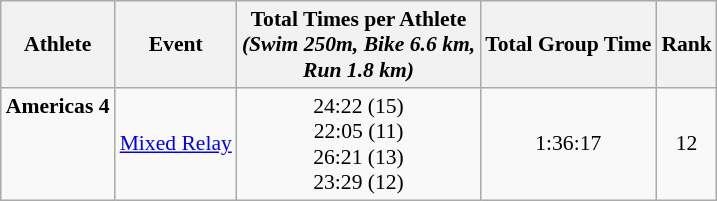<table class="wikitable" style="font-size:90%;">
<tr>
<th>Athlete</th>
<th>Event</th>
<th>Total Times per Athlete <br> <em>(Swim 250m, Bike 6.6 km, <br> Run 1.8 km)</em></th>
<th>Total Group Time</th>
<th>Rank</th>
</tr>
<tr align=center>
<td align=left><strong>Americas 4</strong><br><br><br><br></td>
<td align=left><a href='#'>Mixed Relay</a></td>
<td valign=bottom>24:22 (15)<br>22:05 (11)<br>26:21 (13)<br>23:29 (12)</td>
<td>1:36:17</td>
<td>12</td>
</tr>
</table>
